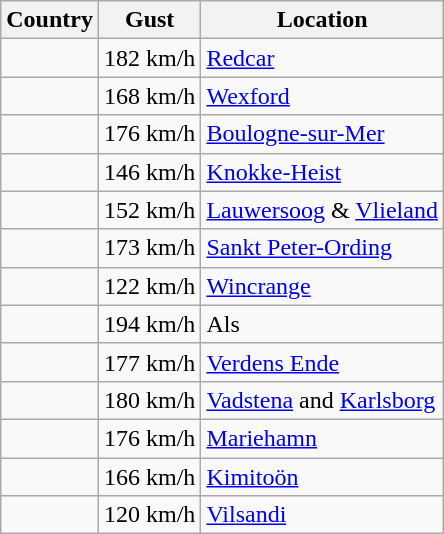<table class="wikitable sortable">
<tr>
<th>Country</th>
<th>Gust</th>
<th>Location</th>
</tr>
<tr>
<td></td>
<td>182 km/h</td>
<td><a href='#'>Redcar</a></td>
</tr>
<tr>
<td></td>
<td>168 km/h</td>
<td><a href='#'>Wexford</a></td>
</tr>
<tr>
<td></td>
<td>176 km/h</td>
<td><a href='#'>Boulogne-sur-Mer</a></td>
</tr>
<tr>
<td></td>
<td>146 km/h</td>
<td><a href='#'>Knokke-Heist</a></td>
</tr>
<tr>
<td></td>
<td>152 km/h</td>
<td><a href='#'>Lauwersoog</a> & <a href='#'>Vlieland</a></td>
</tr>
<tr>
<td></td>
<td>173 km/h</td>
<td><a href='#'>Sankt Peter-Ording</a></td>
</tr>
<tr>
<td></td>
<td>122 km/h</td>
<td><a href='#'>Wincrange</a></td>
</tr>
<tr>
<td></td>
<td>194 km/h</td>
<td>Als</td>
</tr>
<tr>
<td></td>
<td>177 km/h</td>
<td><a href='#'>Verdens Ende</a></td>
</tr>
<tr>
<td></td>
<td>180 km/h</td>
<td><a href='#'>Vadstena</a> and <a href='#'>Karlsborg</a></td>
</tr>
<tr>
<td></td>
<td>176 km/h</td>
<td><a href='#'>Mariehamn</a></td>
</tr>
<tr>
<td></td>
<td>166 km/h</td>
<td><a href='#'>Kimitoön</a></td>
</tr>
<tr>
<td></td>
<td>120 km/h</td>
<td><a href='#'>Vilsandi</a></td>
</tr>
</table>
